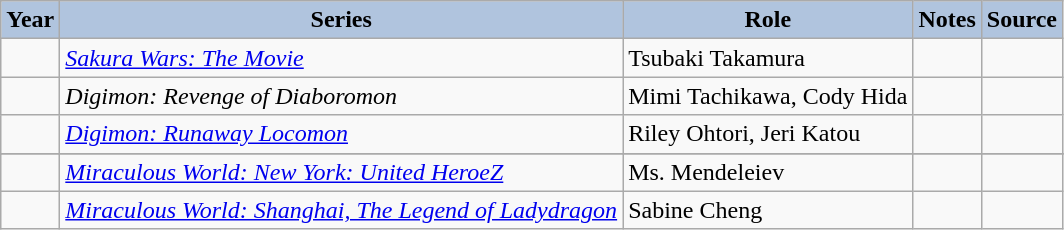<table class="wikitable sortable plainrowheaders">
<tr>
<th style="background:#b0c4de;">Year</th>
<th style="background:#b0c4de;">Series</th>
<th style="background:#b0c4de;">Role</th>
<th style="background:#b0c4de;" class="unsortable">Notes</th>
<th style="background:#b0c4de;" class="unsortable">Source</th>
</tr>
<tr>
<td></td>
<td><em><a href='#'>Sakura Wars: The Movie</a></em></td>
<td>Tsubaki Takamura</td>
<td></td>
<td></td>
</tr>
<tr>
<td></td>
<td><em>Digimon: Revenge of Diaboromon</em></td>
<td>Mimi Tachikawa, Cody Hida</td>
<td></td>
<td></td>
</tr>
<tr>
<td></td>
<td><em><a href='#'>Digimon: Runaway Locomon</a></em></td>
<td>Riley Ohtori, Jeri Katou</td>
<td></td>
<td></td>
</tr>
<tr>
</tr>
<tr>
<td></td>
<td><em><a href='#'>Miraculous World: New York: United HeroeZ</a></em></td>
<td>Ms. Mendeleiev</td>
<td></td>
<td></td>
</tr>
<tr>
<td></td>
<td><em><a href='#'>Miraculous World: Shanghai, The Legend of Ladydragon</a></em></td>
<td>Sabine Cheng</td>
<td></td>
<td></td>
</tr>
</table>
